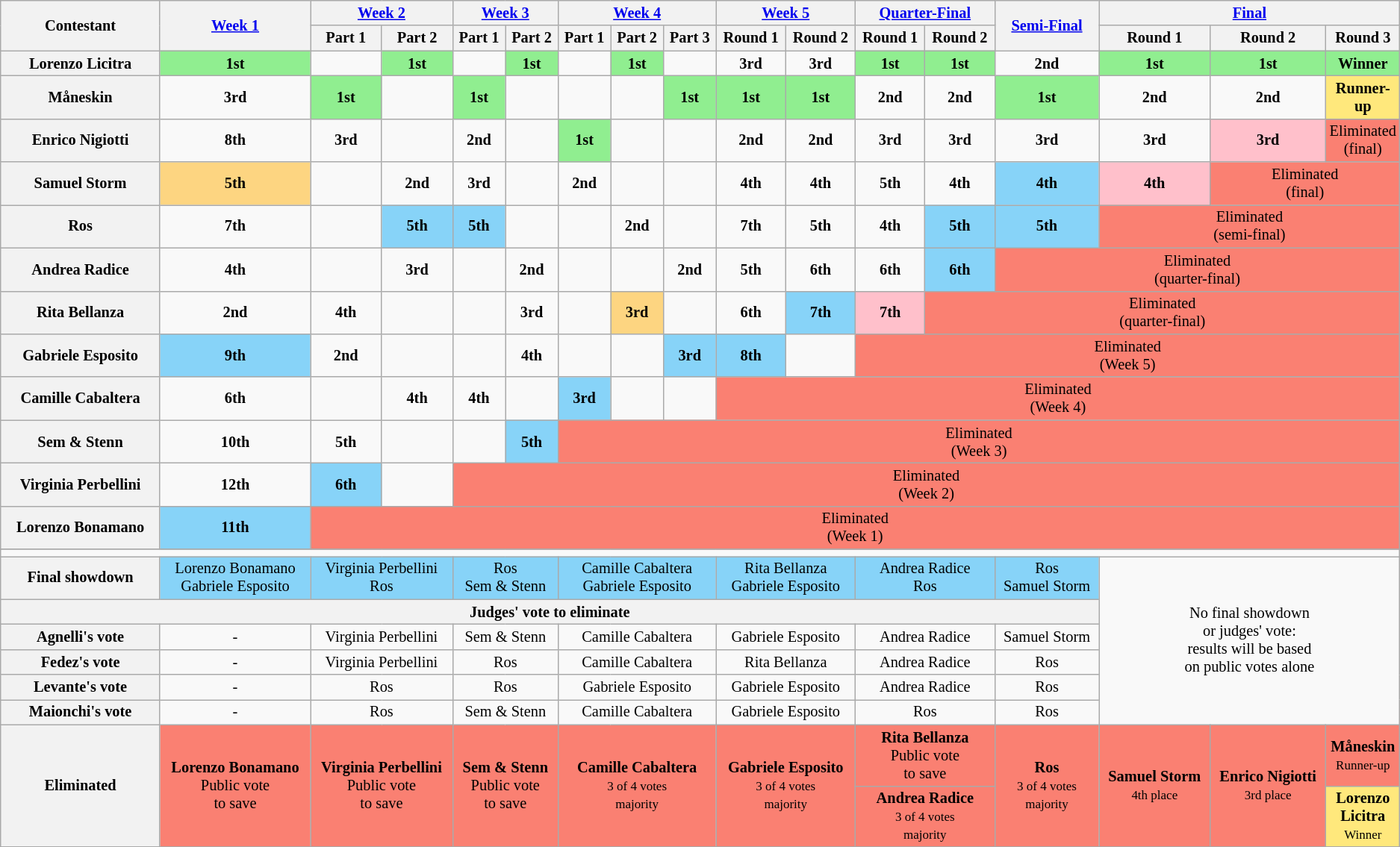<table class="wikitable" style="text-align:center; font-size:85%">
<tr>
<th rowspan="2" style="width:10em;">Contestant</th>
<th rowspan="2" colspan="2"><a href='#'>Week 1</a></th>
<th colspan="2"><a href='#'>Week 2</a></th>
<th colspan="2"><a href='#'>Week 3</a></th>
<th colspan="3"><a href='#'>Week 4</a></th>
<th colspan="2"><a href='#'>Week 5</a></th>
<th colspan="2"><a href='#'>Quarter-Final</a></th>
<th colspan="2" rowspan="2"><a href='#'>Semi-Final</a></th>
<th colspan="3"><a href='#'>Final</a></th>
</tr>
<tr>
<th>Part 1</th>
<th>Part 2</th>
<th>Part 1</th>
<th>Part 2</th>
<th>Part 1</th>
<th>Part 2</th>
<th>Part 3</th>
<th>Round 1</th>
<th>Round 2</th>
<th>Round 1</th>
<th>Round 2</th>
<th>Round 1</th>
<th>Round 2</th>
<th>Round 3</th>
</tr>
<tr>
<th>Lorenzo Licitra</th>
<td style="background:lightgreen" colspan="2"><strong>1st</strong></td>
<td></td>
<td style="background:lightgreen"><strong>1st</strong></td>
<td></td>
<td style="background:lightgreen"><strong>1st</strong></td>
<td></td>
<td style="background:lightgreen"><strong>1st</strong></td>
<td></td>
<td><strong>3rd</strong></td>
<td><strong>3rd</strong></td>
<td style="background:lightgreen"><strong>1st</strong></td>
<td style="background:lightgreen"><strong>1st</strong></td>
<td colspan="2"><strong>2nd</strong></td>
<td style="background:lightgreen"><strong>1st</strong></td>
<td style="background:lightgreen"><strong>1st</strong></td>
<td style="background:lightgreen"><strong>Winner</strong></td>
</tr>
<tr>
<th>Måneskin</th>
<td colspan="2"><strong>3rd</strong></td>
<td style="background:lightgreen"><strong>1st</strong></td>
<td></td>
<td style="background:lightgreen"><strong>1st</strong></td>
<td></td>
<td></td>
<td></td>
<td style="background:lightgreen"><strong>1st</strong></td>
<td style="background:lightgreen"><strong>1st</strong></td>
<td style="background:lightgreen"><strong>1st</strong></td>
<td><strong>2nd</strong></td>
<td><strong>2nd</strong></td>
<td style="background:lightgreen" colspan="2"><strong>1st</strong></td>
<td><strong>2nd</strong></td>
<td><strong>2nd</strong></td>
<td style="background:#FFE87C"><strong>Runner-up</strong></td>
</tr>
<tr>
<th>Enrico Nigiotti</th>
<td colspan="2"><strong>8th</strong></td>
<td><strong>3rd</strong></td>
<td></td>
<td><strong>2nd</strong></td>
<td></td>
<td style="background:lightgreen"><strong>1st</strong></td>
<td></td>
<td></td>
<td><strong>2nd</strong></td>
<td><strong>2nd</strong></td>
<td><strong>3rd</strong></td>
<td><strong>3rd</strong></td>
<td colspan="2"><strong>3rd</strong></td>
<td><strong>3rd</strong></td>
<td style="background:pink"><strong>3rd</strong></td>
<td style="background:#FA8072" colspan=4>Eliminated<br>(final)</td>
</tr>
<tr>
<th>Samuel Storm</th>
<td colspan="2" style="background:#fdd581"><strong>5th</strong></td>
<td></td>
<td><strong>2nd</strong></td>
<td><strong>3rd</strong></td>
<td></td>
<td><strong>2nd</strong></td>
<td></td>
<td></td>
<td><strong>4th</strong></td>
<td><strong>4th</strong></td>
<td><strong>5th</strong></td>
<td><strong>4th</strong></td>
<td colspan="2" style="background:#87D3F8"><strong>4th</strong></td>
<td style="background:pink"><strong>4th</strong></td>
<td style="background:#FA8072" colspan=4>Eliminated<br>(final)</td>
</tr>
<tr>
<th>Ros</th>
<td colspan="2"><strong>7th</strong></td>
<td></td>
<td style="background:#87D3F8"><strong>5th</strong></td>
<td style="background:#87D3F8"><strong>5th</strong></td>
<td></td>
<td></td>
<td><strong>2nd</strong></td>
<td></td>
<td><strong>7th</strong></td>
<td><strong>5th</strong></td>
<td><strong>4th</strong></td>
<td style="background:#87D3F8"><strong>5th</strong></td>
<td colspan="2" style="background:#87D3F8"><strong>5th</strong></td>
<td style="background:#FA8072" colspan=5>Eliminated<br>(semi-final)</td>
</tr>
<tr>
<th>Andrea Radice</th>
<td colspan="2"><strong>4th</strong></td>
<td></td>
<td><strong>3rd</strong></td>
<td></td>
<td><strong>2nd</strong></td>
<td></td>
<td></td>
<td><strong>2nd</strong></td>
<td><strong>5th</strong></td>
<td><strong>6th</strong></td>
<td><strong>6th</strong></td>
<td style="background:#87D3F8"><strong>6th</strong></td>
<td style="background:#FA8072" colspan=5>Eliminated<br>(quarter-final)</td>
</tr>
<tr>
<th>Rita Bellanza</th>
<td colspan="2"><strong>2nd</strong></td>
<td><strong>4th</strong></td>
<td></td>
<td></td>
<td><strong>3rd</strong></td>
<td></td>
<td style="background:#fdd581"><strong>3rd</strong></td>
<td></td>
<td><strong>6th</strong></td>
<td style="background:#87D3F8"><strong>7th</strong></td>
<td style="background:pink"><strong>7th</strong></td>
<td style="background:#FA8072" colspan=6>Eliminated<br>(quarter-final)</td>
</tr>
<tr>
<th>Gabriele Esposito</th>
<td colspan="2" style="background:#87D3F8"><strong>9th</strong></td>
<td><strong>2nd</strong></td>
<td></td>
<td></td>
<td><strong>4th</strong></td>
<td></td>
<td></td>
<td style="background:#87D3F8"><strong>3rd</strong></td>
<td style="background:#87D3F8"><strong>8th</strong></td>
<td></td>
<td style="background:#FA8072" colspan=7>Eliminated<br>(Week 5)</td>
</tr>
<tr>
<th>Camille Cabaltera</th>
<td colspan="2"><strong>6th</strong></td>
<td></td>
<td><strong>4th</strong></td>
<td><strong>4th</strong></td>
<td></td>
<td style="background:#87D3F8"><strong>3rd</strong></td>
<td></td>
<td></td>
<td style="background:#FA8072" colspan=9>Eliminated<br>(Week 4)</td>
</tr>
<tr>
<th>Sem & Stenn</th>
<td colspan="2"><strong>10th</strong></td>
<td><strong>5th</strong></td>
<td></td>
<td></td>
<td style="background:#87D3F8"><strong>5th</strong></td>
<td style="background:#FA8072" colspan=12>Eliminated<br>(Week 3)</td>
</tr>
<tr>
<th>Virginia Perbellini</th>
<td colspan="2"><strong>12th</strong></td>
<td style="background:#87D3F8"><strong>6th</strong></td>
<td></td>
<td style="background:#FA8072" colspan=14>Eliminated<br>(Week 2)</td>
</tr>
<tr>
<th>Lorenzo Bonamano</th>
<td colspan="2"  style="background:#87D3F8"><strong>11th</strong></td>
<td style="background:#FA8072" colspan=16>Eliminated<br>(Week 1)</td>
</tr>
<tr>
</tr>
<tr>
<td colspan="21"></td>
</tr>
<tr>
<th>Final showdown</th>
<td style="background:#87D3F8" colspan="2">Lorenzo Bonamano<br>Gabriele Esposito</td>
<td style="background:#87D3F8" colspan="2">Virginia Perbellini<br>Ros</td>
<td style="background:#87D3F8" colspan="2">Ros<br>Sem & Stenn</td>
<td style="background:#87D3F8" colspan="3">Camille Cabaltera<br>Gabriele Esposito</td>
<td style="background:#87D3F8" colspan="2">Rita Bellanza<br>Gabriele Esposito</td>
<td style="background:#87D3F8" colspan="2">Andrea Radice<br>Ros</td>
<td style="background:#87D3F8" colspan="2">Ros<br>Samuel Storm</td>
<td rowspan="6" colspan="3">No final showdown<br>or judges' vote:<br>results will be based<br>on public votes alone</td>
</tr>
<tr>
<th colspan="16">Judges' vote to eliminate</th>
</tr>
<tr>
<th>Agnelli's vote</th>
<td colspan="2">-</td>
<td colspan="2">Virginia Perbellini</td>
<td colspan="2">Sem & Stenn</td>
<td colspan="3">Camille Cabaltera</td>
<td colspan="2">Gabriele Esposito</td>
<td colspan="2">Andrea Radice</td>
<td colspan="2">Samuel Storm</td>
</tr>
<tr>
<th>Fedez's vote</th>
<td colspan="2">-</td>
<td colspan="2">Virginia Perbellini</td>
<td colspan="2">Ros</td>
<td colspan="3">Camille Cabaltera</td>
<td colspan="2">Rita Bellanza</td>
<td colspan="2">Andrea Radice</td>
<td colspan="2">Ros</td>
</tr>
<tr>
<th>Levante's vote</th>
<td colspan="2">-</td>
<td colspan="2">Ros</td>
<td colspan="2">Ros</td>
<td colspan="3">Gabriele Esposito</td>
<td colspan="2">Gabriele Esposito</td>
<td colspan="2">Andrea Radice</td>
<td colspan="2">Ros</td>
</tr>
<tr>
<th>Maionchi's vote</th>
<td colspan="2">-</td>
<td colspan="2">Ros</td>
<td colspan="2">Sem & Stenn</td>
<td colspan="3">Camille Cabaltera</td>
<td colspan="2">Gabriele Esposito</td>
<td colspan="2">Ros</td>
<td colspan="2">Ros</td>
</tr>
<tr>
<th rowspan=2>Eliminated</th>
<td style="background:#FA8072" rowspan=2 colspan=2><strong>Lorenzo Bonamano</strong><br>Public vote<br>to save</td>
<td style="background:#FA8072" rowspan=2 colspan=2><strong>Virginia Perbellini</strong><br>Public vote<br>to save</td>
<td style="background:#FA8072" rowspan=2 colspan=2><strong>Sem & Stenn</strong><br>Public vote<br>to save</td>
<td style="background:#FA8072" rowspan=2 colspan=3><strong>Camille Cabaltera</strong><br><small>3 of 4 votes<br>majority</small></td>
<td style="background:#FA8072" rowspan=2 colspan=2><strong>Gabriele Esposito</strong><br><small>3 of 4 votes<br>majority</small></td>
<td style="background:#FA8072" colspan=2><strong>Rita Bellanza</strong><br>Public vote<br>to save</td>
<td style="background:#FA8072" rowspan=2  colspan="2"><strong>Ros</strong><br><small>3 of 4 votes<br>majority</small></td>
<td style="background:#FA8072" rowspan=2><strong>Samuel Storm</strong><br><small>4th place</small></td>
<td style="background:#FA8072" rowspan=2><strong>Enrico Nigiotti</strong><br><small>3rd place</small></td>
<td style="background:#FA8072"><strong>Måneskin</strong><br><small>Runner-up</small></td>
</tr>
<tr>
<td style="background:#FA8072" width:5%" colspan=2><strong>Andrea Radice</strong><br><small>3 of 4 votes<br>majority</small></td>
<td style="background:#FFE87C; width:5%"><strong>Lorenzo Licitra</strong><br><small>Winner</small></td>
</tr>
<tr>
</tr>
</table>
